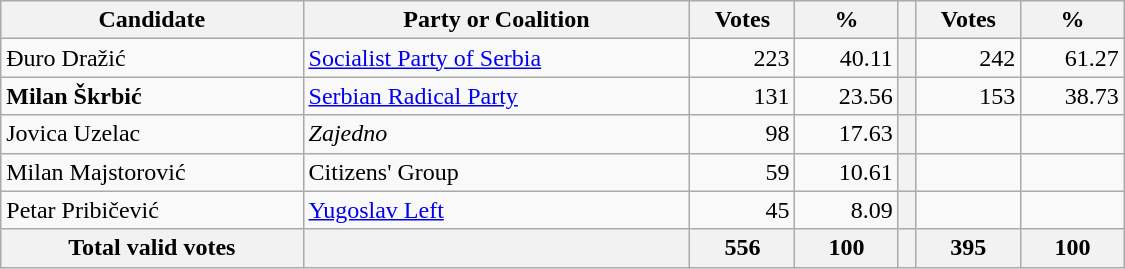<table style="width:750px;" class="wikitable">
<tr>
<th>Candidate</th>
<th>Party or Coalition</th>
<th>Votes</th>
<th>%</th>
<th></th>
<th>Votes</th>
<th>%</th>
</tr>
<tr>
<td align="left">Đuro Dražić</td>
<td align="left"><a href='#'>Socialist Party of Serbia</a></td>
<td align="right">223</td>
<td align="right">40.11</td>
<th align="left"></th>
<td align="right">242</td>
<td align="right">61.27</td>
</tr>
<tr>
<td align="left"><strong>Milan Škrbić</strong></td>
<td align="left"><a href='#'>Serbian Radical Party</a></td>
<td align="right">131</td>
<td align="right">23.56</td>
<th align="left"></th>
<td align="right">153</td>
<td align="right">38.73</td>
</tr>
<tr>
<td align="left">Jovica Uzelac</td>
<td align="left"><em>Zajedno</em></td>
<td align="right">98</td>
<td align="right">17.63</td>
<th align="left"></th>
<td align="right"></td>
<td align="right"></td>
</tr>
<tr>
<td align="left">Milan Majstorović</td>
<td align="left">Citizens' Group</td>
<td align="right">59</td>
<td align="right">10.61</td>
<th align="left"></th>
<td align="right"></td>
<td align="right"></td>
</tr>
<tr>
<td align="left">Petar Pribičević</td>
<td align="left"><a href='#'>Yugoslav Left</a></td>
<td align="right">45</td>
<td align="right">8.09</td>
<th align="left"></th>
<td align="right"></td>
<td align="right"></td>
</tr>
<tr>
<th align="left">Total valid votes</th>
<th align="left"></th>
<th align="right">556</th>
<th align="right">100</th>
<th align="left"></th>
<th align="right">395</th>
<th align="right">100</th>
</tr>
</table>
